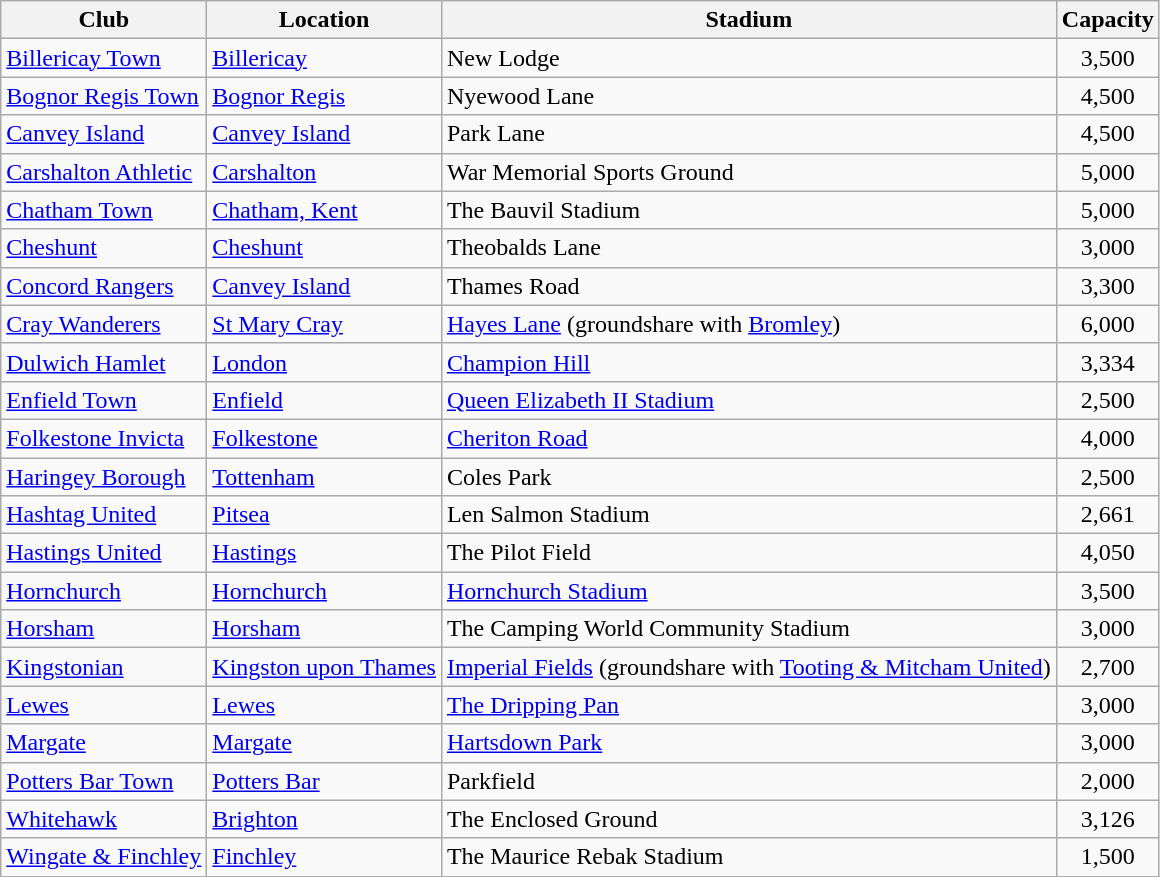<table class="wikitable sortable">
<tr>
<th>Club</th>
<th>Location</th>
<th>Stadium</th>
<th>Capacity</th>
</tr>
<tr>
<td><a href='#'>Billericay Town</a></td>
<td><a href='#'>Billericay</a></td>
<td>New Lodge</td>
<td style="text-align:center;">3,500</td>
</tr>
<tr>
<td><a href='#'>Bognor Regis Town</a></td>
<td><a href='#'>Bognor Regis</a></td>
<td>Nyewood Lane</td>
<td style="text-align:center;">4,500</td>
</tr>
<tr>
<td><a href='#'>Canvey Island</a></td>
<td><a href='#'>Canvey Island</a></td>
<td>Park Lane</td>
<td style="text-align:center;">4,500</td>
</tr>
<tr>
<td><a href='#'>Carshalton Athletic</a></td>
<td><a href='#'>Carshalton</a></td>
<td>War Memorial Sports Ground</td>
<td style="text-align:center;">5,000</td>
</tr>
<tr>
<td><a href='#'>Chatham Town</a></td>
<td><a href='#'>Chatham, Kent</a></td>
<td>The Bauvil Stadium</td>
<td align="center">5,000</td>
</tr>
<tr>
<td><a href='#'>Cheshunt</a></td>
<td><a href='#'>Cheshunt</a></td>
<td>Theobalds Lane</td>
<td align="center">3,000</td>
</tr>
<tr>
<td><a href='#'>Concord Rangers</a></td>
<td><a href='#'>Canvey Island</a></td>
<td>Thames Road</td>
<td align="center">3,300</td>
</tr>
<tr>
<td><a href='#'>Cray Wanderers</a></td>
<td><a href='#'>St Mary Cray</a></td>
<td><a href='#'>Hayes Lane</a> (groundshare with <a href='#'>Bromley</a>)</td>
<td style="text-align:center;">6,000</td>
</tr>
<tr>
<td><a href='#'>Dulwich Hamlet</a></td>
<td><a href='#'>London</a> </td>
<td><a href='#'>Champion Hill</a></td>
<td align="center">3,334</td>
</tr>
<tr>
<td><a href='#'>Enfield Town</a></td>
<td><a href='#'>Enfield</a></td>
<td><a href='#'>Queen Elizabeth II Stadium</a></td>
<td style="text-align:center;">2,500</td>
</tr>
<tr>
<td><a href='#'>Folkestone Invicta</a></td>
<td><a href='#'>Folkestone</a></td>
<td><a href='#'>Cheriton Road</a></td>
<td style="text-align:center;">4,000</td>
</tr>
<tr>
<td><a href='#'>Haringey Borough</a></td>
<td><a href='#'>Tottenham</a></td>
<td>Coles Park</td>
<td style="text-align:center;">2,500</td>
</tr>
<tr>
<td><a href='#'>Hashtag United</a></td>
<td><a href='#'>Pitsea</a></td>
<td>Len Salmon Stadium</td>
<td style="text-align:center;">2,661</td>
</tr>
<tr>
<td><a href='#'>Hastings United</a></td>
<td><a href='#'>Hastings</a></td>
<td>The Pilot Field</td>
<td style="text-align:center;">4,050</td>
</tr>
<tr>
<td><a href='#'>Hornchurch</a></td>
<td><a href='#'>Hornchurch</a></td>
<td><a href='#'>Hornchurch Stadium</a></td>
<td style="text-align:center;">3,500</td>
</tr>
<tr>
<td><a href='#'>Horsham</a></td>
<td><a href='#'>Horsham</a></td>
<td>The Camping World Community Stadium</td>
<td style="text-align:center;">3,000</td>
</tr>
<tr>
<td><a href='#'>Kingstonian</a></td>
<td><a href='#'>Kingston upon Thames</a></td>
<td><a href='#'>Imperial Fields</a>  (groundshare with <a href='#'>Tooting & Mitcham United</a>)</td>
<td style="text-align:center;">2,700</td>
</tr>
<tr>
<td><a href='#'>Lewes</a></td>
<td><a href='#'>Lewes</a></td>
<td><a href='#'>The Dripping Pan</a></td>
<td style="text-align:center;">3,000</td>
</tr>
<tr>
<td><a href='#'>Margate</a></td>
<td><a href='#'>Margate</a></td>
<td><a href='#'>Hartsdown Park</a></td>
<td style="text-align:center;">3,000</td>
</tr>
<tr>
<td><a href='#'>Potters Bar Town</a></td>
<td><a href='#'>Potters Bar</a></td>
<td>Parkfield</td>
<td style="text-align:center;">2,000</td>
</tr>
<tr>
<td><a href='#'>Whitehawk</a></td>
<td><a href='#'>Brighton</a> </td>
<td>The Enclosed Ground</td>
<td align="center">3,126</td>
</tr>
<tr>
<td><a href='#'>Wingate & Finchley</a></td>
<td><a href='#'>Finchley</a></td>
<td>The Maurice Rebak Stadium</td>
<td style="text-align:center;">1,500</td>
</tr>
</table>
